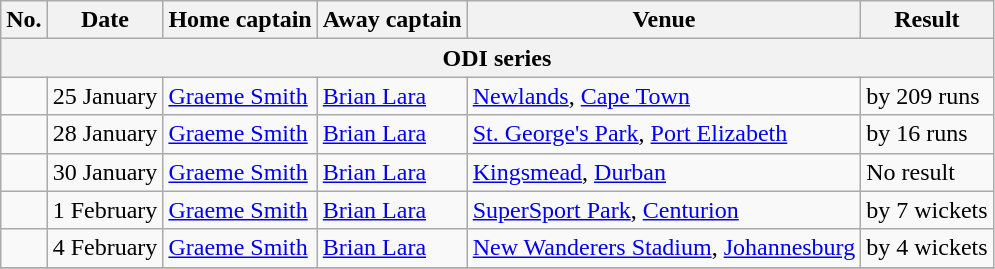<table class="wikitable">
<tr>
<th>No.</th>
<th>Date</th>
<th>Home captain</th>
<th>Away captain</th>
<th>Venue</th>
<th>Result</th>
</tr>
<tr>
<th colspan="6">ODI series</th>
</tr>
<tr>
<td></td>
<td>25 January</td>
<td><a href='#'>Graeme Smith</a></td>
<td><a href='#'>Brian Lara</a></td>
<td><a href='#'>Newlands</a>, <a href='#'>Cape Town</a></td>
<td> by 209 runs</td>
</tr>
<tr>
<td></td>
<td>28 January</td>
<td><a href='#'>Graeme Smith</a></td>
<td><a href='#'>Brian Lara</a></td>
<td><a href='#'>St. George's Park</a>, <a href='#'>Port Elizabeth</a></td>
<td> by 16 runs</td>
</tr>
<tr>
<td></td>
<td>30 January</td>
<td><a href='#'>Graeme Smith</a></td>
<td><a href='#'>Brian Lara</a></td>
<td><a href='#'>Kingsmead</a>, <a href='#'>Durban</a></td>
<td>No result</td>
</tr>
<tr>
<td></td>
<td>1 February</td>
<td><a href='#'>Graeme Smith</a></td>
<td><a href='#'>Brian Lara</a></td>
<td><a href='#'>SuperSport Park</a>, <a href='#'>Centurion</a></td>
<td> by 7 wickets</td>
</tr>
<tr>
<td></td>
<td>4 February</td>
<td><a href='#'>Graeme Smith</a></td>
<td><a href='#'>Brian Lara</a></td>
<td><a href='#'>New Wanderers Stadium</a>, <a href='#'>Johannesburg</a></td>
<td> by 4 wickets</td>
</tr>
<tr>
</tr>
</table>
